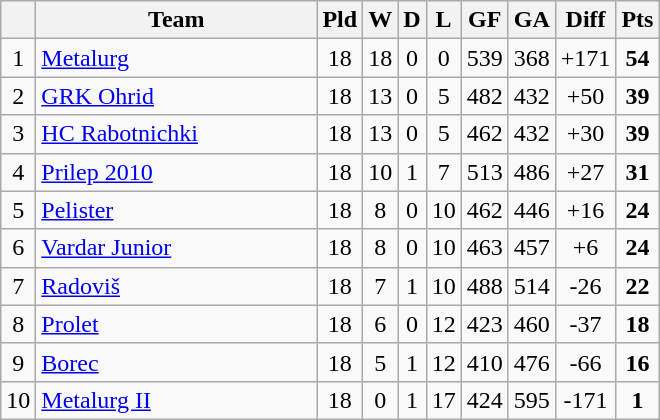<table class="wikitable sortable" style="text-align:center">
<tr>
<th></th>
<th width="180">Team</th>
<th>Pld</th>
<th>W</th>
<th>D</th>
<th>L</th>
<th>GF</th>
<th>GA</th>
<th>Diff</th>
<th>Pts</th>
</tr>
<tr>
<td>1</td>
<td align=left><a href='#'>Metalurg</a></td>
<td>18</td>
<td>18</td>
<td>0</td>
<td>0</td>
<td>539</td>
<td>368</td>
<td>+171</td>
<td><strong>54</strong></td>
</tr>
<tr>
<td>2</td>
<td align=left><a href='#'>GRK Ohrid </a></td>
<td>18</td>
<td>13</td>
<td>0</td>
<td>5</td>
<td>482</td>
<td>432</td>
<td>+50</td>
<td><strong>39</strong></td>
</tr>
<tr>
<td>3</td>
<td align=left><a href='#'>HC Rabotnichki</a></td>
<td>18</td>
<td>13</td>
<td>0</td>
<td>5</td>
<td>462</td>
<td>432</td>
<td>+30</td>
<td><strong>39</strong></td>
</tr>
<tr>
<td>4</td>
<td align=left><a href='#'>Prilep 2010</a></td>
<td>18</td>
<td>10</td>
<td>1</td>
<td>7</td>
<td>513</td>
<td>486</td>
<td>+27</td>
<td><strong>31</strong></td>
</tr>
<tr>
<td>5</td>
<td align=left><a href='#'>Pelister</a></td>
<td>18</td>
<td>8</td>
<td>0</td>
<td>10</td>
<td>462</td>
<td>446</td>
<td>+16</td>
<td><strong>24</strong></td>
</tr>
<tr>
<td>6</td>
<td align=left><a href='#'>Vardar Junior</a></td>
<td>18</td>
<td>8</td>
<td>0</td>
<td>10</td>
<td>463</td>
<td>457</td>
<td>+6</td>
<td><strong>24</strong></td>
</tr>
<tr>
<td>7</td>
<td align=left><a href='#'>Radoviš</a></td>
<td>18</td>
<td>7</td>
<td>1</td>
<td>10</td>
<td>488</td>
<td>514</td>
<td>-26</td>
<td><strong>22</strong></td>
</tr>
<tr>
<td>8</td>
<td align=left><a href='#'>Prolet</a></td>
<td>18</td>
<td>6</td>
<td>0</td>
<td>12</td>
<td>423</td>
<td>460</td>
<td>-37</td>
<td><strong>18</strong></td>
</tr>
<tr>
<td>9</td>
<td align=left><a href='#'>Borec</a></td>
<td>18</td>
<td>5</td>
<td>1</td>
<td>12</td>
<td>410</td>
<td>476</td>
<td>-66</td>
<td><strong>16</strong></td>
</tr>
<tr>
<td>10</td>
<td align=left><a href='#'>Metalurg II</a></td>
<td>18</td>
<td>0</td>
<td>1</td>
<td>17</td>
<td>424</td>
<td>595</td>
<td>-171</td>
<td><strong>1</strong></td>
</tr>
</table>
